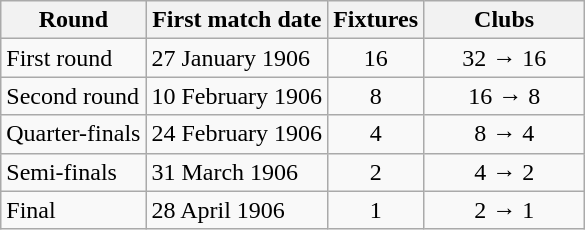<table class="wikitable">
<tr>
<th>Round</th>
<th>First match date</th>
<th>Fixtures</th>
<th width=100>Clubs</th>
</tr>
<tr align=center>
<td align=left>First round</td>
<td align=left>27 January 1906</td>
<td>16</td>
<td>32 → 16</td>
</tr>
<tr align=center>
<td align=left>Second round</td>
<td align=left>10 February 1906</td>
<td>8</td>
<td>16 → 8</td>
</tr>
<tr align=center>
<td align=left>Quarter-finals</td>
<td align=left>24 February 1906</td>
<td>4</td>
<td>8 → 4</td>
</tr>
<tr align=center>
<td align=left>Semi-finals</td>
<td align=left>31 March 1906</td>
<td>2</td>
<td>4 → 2</td>
</tr>
<tr align=center>
<td align=left>Final</td>
<td align=left>28 April 1906</td>
<td>1</td>
<td>2 → 1</td>
</tr>
</table>
